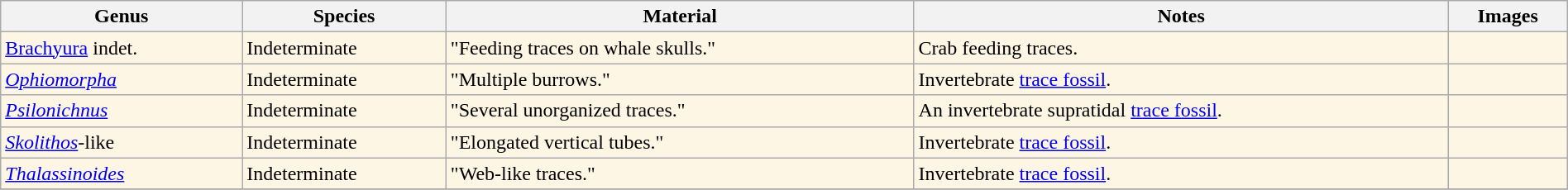<table class="wikitable" align="center" width="100%">
<tr>
<th>Genus</th>
<th>Species</th>
<th>Material</th>
<th>Notes</th>
<th>Images</th>
</tr>
<tr>
<td style="background:#fef6e4;"><a href='#'>Brachyura</a> indet.</td>
<td style="background:#fef6e4;">Indeterminate</td>
<td style="background:#fef6e4;">"Feeding traces on whale skulls."</td>
<td style="background:#fef6e4;">Crab feeding traces.</td>
<td style="background:#fef6e4;"></td>
</tr>
<tr>
<td style="background:#fef6e4;"><em><a href='#'>Ophiomorpha</a></em></td>
<td style="background:#fef6e4;">Indeterminate</td>
<td style="background:#fef6e4;">"Multiple burrows."</td>
<td style="background:#fef6e4;">Invertebrate <a href='#'>trace fossil</a>.</td>
<td style="background:#fef6e4;"></td>
</tr>
<tr>
<td style="background:#fef6e4;"><em><a href='#'>Psilonichnus</a></em></td>
<td style="background:#fef6e4;">Indeterminate</td>
<td style="background:#fef6e4;">"Several unorganized traces."</td>
<td style="background:#fef6e4;">An invertebrate supratidal <a href='#'>trace fossil</a>.</td>
<td style="background:#fef6e4;"></td>
</tr>
<tr>
<td style="background:#fef6e4;"><em><a href='#'>Skolithos</a></em>-like</td>
<td style="background:#fef6e4;">Indeterminate</td>
<td style="background:#fef6e4;">"Elongated vertical tubes."</td>
<td style="background:#fef6e4;">Invertebrate <a href='#'>trace fossil</a>.</td>
<td style="background:#fef6e4;"></td>
</tr>
<tr>
<td style="background:#fef6e4;"><em><a href='#'>Thalassinoides</a></em></td>
<td style="background:#fef6e4;">Indeterminate</td>
<td style="background:#fef6e4;">"Web-like traces."</td>
<td style="background:#fef6e4;">Invertebrate <a href='#'>trace fossil</a>.</td>
<td style="background:#fef6e4;"></td>
</tr>
<tr>
</tr>
</table>
